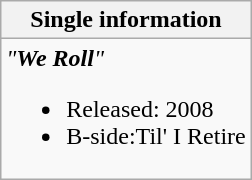<table class="wikitable">
<tr>
<th>Single information</th>
</tr>
<tr>
<td><em>"<strong>We Roll</strong>"</em><br><ul><li>Released: 2008</li><li>B-side:Til' I Retire</li></ul></td>
</tr>
</table>
